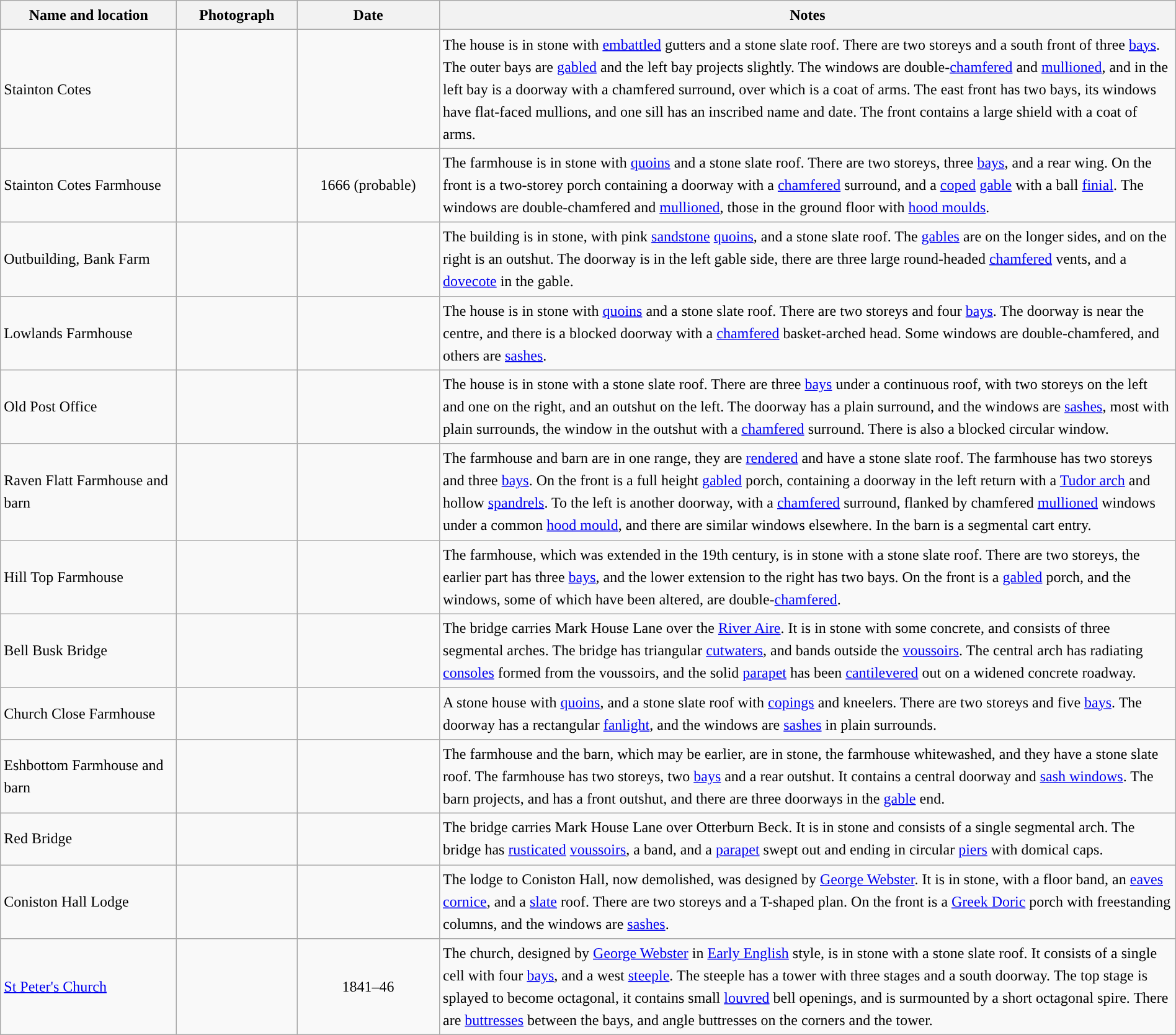<table class="wikitable sortable plainrowheaders" style="width:100%;border:0px;text-align:left;line-height:150%;">
<tr>
<th scope="col"  style="width:150px">Name and location</th>
<th scope="col"  style="width:100px" class="unsortable">Photograph</th>
<th scope="col"  style="width:120px">Date</th>
<th scope="col"  style="width:650px" class="unsortable">Notes</th>
</tr>
<tr>
<td>Stainton Cotes<br><small></small></td>
<td></td>
<td align="center"></td>
<td>The house is in stone with <a href='#'>embattled</a> gutters and a stone slate roof.  There are two storeys and a south front of three <a href='#'>bays</a>.  The outer bays are <a href='#'>gabled</a> and the left bay projects slightly.  The windows are double-<a href='#'>chamfered</a> and <a href='#'>mullioned</a>, and in the left bay is a doorway with a chamfered surround, over which is a coat of arms.  The east front has two bays, its windows have flat-faced mullions, and one sill has an inscribed name and date.  The front contains a large shield with a coat of arms.</td>
</tr>
<tr>
<td>Stainton Cotes Farmhouse<br><small></small></td>
<td></td>
<td align="center">1666 (probable)</td>
<td>The farmhouse is in stone with <a href='#'>quoins</a> and a stone slate roof.  There are two storeys, three <a href='#'>bays</a>, and a rear wing.  On the front is a two-storey porch containing a doorway with a <a href='#'>chamfered</a> surround, and a <a href='#'>coped</a> <a href='#'>gable</a> with a ball <a href='#'>finial</a>.  The windows are double-chamfered and <a href='#'>mullioned</a>, those in the ground floor with <a href='#'>hood moulds</a>.</td>
</tr>
<tr>
<td>Outbuilding, Bank Farm<br><small></small></td>
<td></td>
<td align="center"></td>
<td>The building is in stone, with pink <a href='#'>sandstone</a> <a href='#'>quoins</a>, and a stone slate roof.  The <a href='#'>gables</a> are on the longer sides, and on the right is an outshut.  The doorway is in the left gable side, there are three large round-headed <a href='#'>chamfered</a> vents, and a <a href='#'>dovecote</a> in the gable.</td>
</tr>
<tr>
<td>Lowlands Farmhouse<br><small></small></td>
<td></td>
<td align="center"></td>
<td>The house is in stone with <a href='#'>quoins</a> and a stone slate roof.  There are two storeys and four <a href='#'>bays</a>.  The doorway is near the centre, and there is a blocked doorway with a <a href='#'>chamfered</a> basket-arched head.  Some windows are double-chamfered, and others are <a href='#'>sashes</a>.</td>
</tr>
<tr>
<td>Old Post Office<br><small></small></td>
<td></td>
<td align="center"></td>
<td>The house is in stone with a stone slate roof.  There are three <a href='#'>bays</a> under a continuous roof, with two storeys on the left and one on the right, and an outshut on the left.  The doorway has a plain surround, and the windows are <a href='#'>sashes</a>, most with plain surrounds, the window in the outshut with a <a href='#'>chamfered</a> surround.  There is also a blocked circular window.</td>
</tr>
<tr>
<td>Raven Flatt Farmhouse and barn<br><small></small></td>
<td></td>
<td align="center"></td>
<td>The farmhouse and barn are in one range, they are <a href='#'>rendered</a> and have a stone slate roof.  The farmhouse has two storeys and three <a href='#'>bays</a>.  On the front is a full height <a href='#'>gabled</a> porch, containing a doorway in the left return with a <a href='#'>Tudor arch</a> and hollow <a href='#'>spandrels</a>.  To the left is another doorway, with a <a href='#'>chamfered</a> surround, flanked by chamfered <a href='#'>mullioned</a> windows under a common <a href='#'>hood mould</a>, and there are similar windows elsewhere.  In the barn is a segmental cart entry.</td>
</tr>
<tr>
<td>Hill Top Farmhouse<br><small></small></td>
<td></td>
<td align="center"></td>
<td>The farmhouse, which was extended in the 19th century, is in stone with a stone slate roof.  There are two storeys, the earlier part has three <a href='#'>bays</a>, and the lower extension to the right has two bays.  On the front is a <a href='#'>gabled</a> porch, and the windows, some of which have been altered, are double-<a href='#'>chamfered</a>.</td>
</tr>
<tr>
<td>Bell Busk Bridge<br><small></small></td>
<td></td>
<td align="center"></td>
<td>The bridge carries Mark House Lane over the <a href='#'>River Aire</a>.  It is in stone with some concrete, and consists of three segmental arches.  The bridge has triangular <a href='#'>cutwaters</a>, and bands outside the <a href='#'>voussoirs</a>.  The central arch has radiating <a href='#'>consoles</a> formed from the voussoirs, and the solid <a href='#'>parapet</a> has been <a href='#'>cantilevered</a> out on a widened concrete roadway.</td>
</tr>
<tr>
<td>Church Close Farmhouse<br><small></small></td>
<td></td>
<td align="center"></td>
<td>A stone house with <a href='#'>quoins</a>, and a stone slate roof with <a href='#'>copings</a> and kneelers.  There are two storeys and five <a href='#'>bays</a>.  The doorway has a rectangular <a href='#'>fanlight</a>, and the windows are <a href='#'>sashes</a> in plain surrounds.</td>
</tr>
<tr>
<td>Eshbottom Farmhouse and barn<br><small></small></td>
<td></td>
<td align="center"></td>
<td>The farmhouse and the barn, which may be earlier, are in stone, the farmhouse whitewashed, and they have a stone slate roof.  The farmhouse has two storeys, two <a href='#'>bays</a> and a rear outshut.  It contains a central doorway and <a href='#'>sash windows</a>.  The barn projects, and has a front outshut, and there are three doorways in the <a href='#'>gable</a> end.</td>
</tr>
<tr>
<td>Red Bridge<br><small></small></td>
<td></td>
<td align="center"></td>
<td>The bridge carries Mark House Lane over Otterburn Beck.  It is in stone and consists of a single segmental arch.  The bridge has <a href='#'>rusticated</a> <a href='#'>voussoirs</a>, a band, and a <a href='#'>parapet</a> swept out and ending in circular <a href='#'>piers</a> with domical caps.</td>
</tr>
<tr>
<td>Coniston Hall Lodge<br><small></small></td>
<td></td>
<td align="center"></td>
<td>The lodge to Coniston Hall, now demolished, was designed by <a href='#'>George Webster</a>.  It is in stone, with a floor band, an <a href='#'>eaves</a> <a href='#'>cornice</a>, and a <a href='#'>slate</a> roof.  There are two storeys and a T-shaped plan.  On the front is a <a href='#'>Greek Doric</a> porch with freestanding columns, and the windows are <a href='#'>sashes</a>.</td>
</tr>
<tr>
<td><a href='#'>St Peter's Church</a><br><small></small></td>
<td></td>
<td align="center">1841–46</td>
<td>The church, designed by <a href='#'>George Webster</a> in <a href='#'>Early English</a> style, is in stone with a stone slate roof.  It consists of a single cell with four <a href='#'>bays</a>, and a west <a href='#'>steeple</a>.  The steeple has a tower with three stages and a south doorway.  The top stage is splayed to become octagonal, it contains small <a href='#'>louvred</a> bell openings, and is surmounted by a short octagonal spire.  There are <a href='#'>buttresses</a> between the bays, and angle buttresses on the corners and the tower.</td>
</tr>
<tr>
</tr>
</table>
